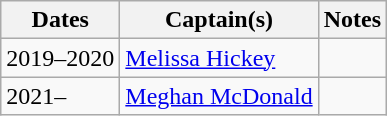<table class="wikitable">
<tr>
<th>Dates</th>
<th>Captain(s)</th>
<th>Notes</th>
</tr>
<tr>
<td>2019–2020</td>
<td><a href='#'>Melissa Hickey</a></td>
<td></td>
</tr>
<tr>
<td>2021–</td>
<td><a href='#'>Meghan McDonald</a></td>
<td></td>
</tr>
</table>
